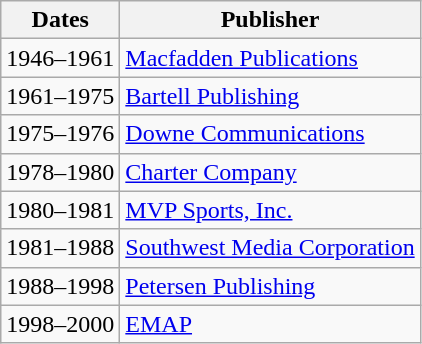<table class="wikitable">
<tr>
<th>Dates</th>
<th>Publisher</th>
</tr>
<tr>
<td>1946–1961</td>
<td><a href='#'>Macfadden Publications</a></td>
</tr>
<tr>
<td>1961–1975</td>
<td><a href='#'>Bartell Publishing</a></td>
</tr>
<tr>
<td>1975–1976</td>
<td><a href='#'>Downe Communications</a></td>
</tr>
<tr>
<td>1978–1980</td>
<td><a href='#'>Charter Company</a></td>
</tr>
<tr>
<td>1980–1981</td>
<td><a href='#'>MVP Sports, Inc.</a></td>
</tr>
<tr>
<td>1981–1988</td>
<td><a href='#'>Southwest Media Corporation</a></td>
</tr>
<tr>
<td>1988–1998</td>
<td><a href='#'>Petersen Publishing</a></td>
</tr>
<tr>
<td>1998–2000</td>
<td><a href='#'>EMAP</a></td>
</tr>
</table>
